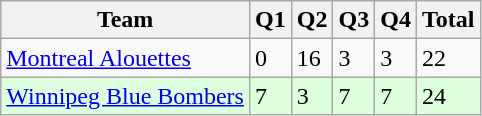<table class="wikitable">
<tr>
<th>Team</th>
<th>Q1</th>
<th>Q2</th>
<th>Q3</th>
<th>Q4</th>
<th>Total</th>
</tr>
<tr>
<td><a href='#'>Montreal Alouettes</a></td>
<td>0</td>
<td>16</td>
<td>3</td>
<td>3</td>
<td>22</td>
</tr>
<tr style="background-color:#DDFFDD">
<td><a href='#'>Winnipeg Blue Bombers</a></td>
<td>7</td>
<td>3</td>
<td>7</td>
<td>7</td>
<td>24</td>
</tr>
</table>
